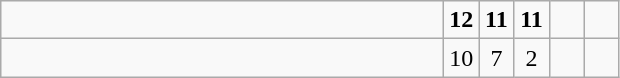<table class="wikitable">
<tr>
<td style="width:18em"></td>
<td align=center style="width:1em"><strong>12</strong></td>
<td align=center style="width:1em"><strong>11</strong></td>
<td align=center style="width:1em"><strong>11</strong></td>
<td align=center style="width:1em"></td>
<td align=center style="width:1em"></td>
</tr>
<tr>
<td style="width:18em"></td>
<td align=center style="width:1em">10</td>
<td align=center style="width:1em">7</td>
<td align=center style="width:1em">2</td>
<td align=center style="width:1em"></td>
<td align=center style="width:1em"></td>
</tr>
</table>
